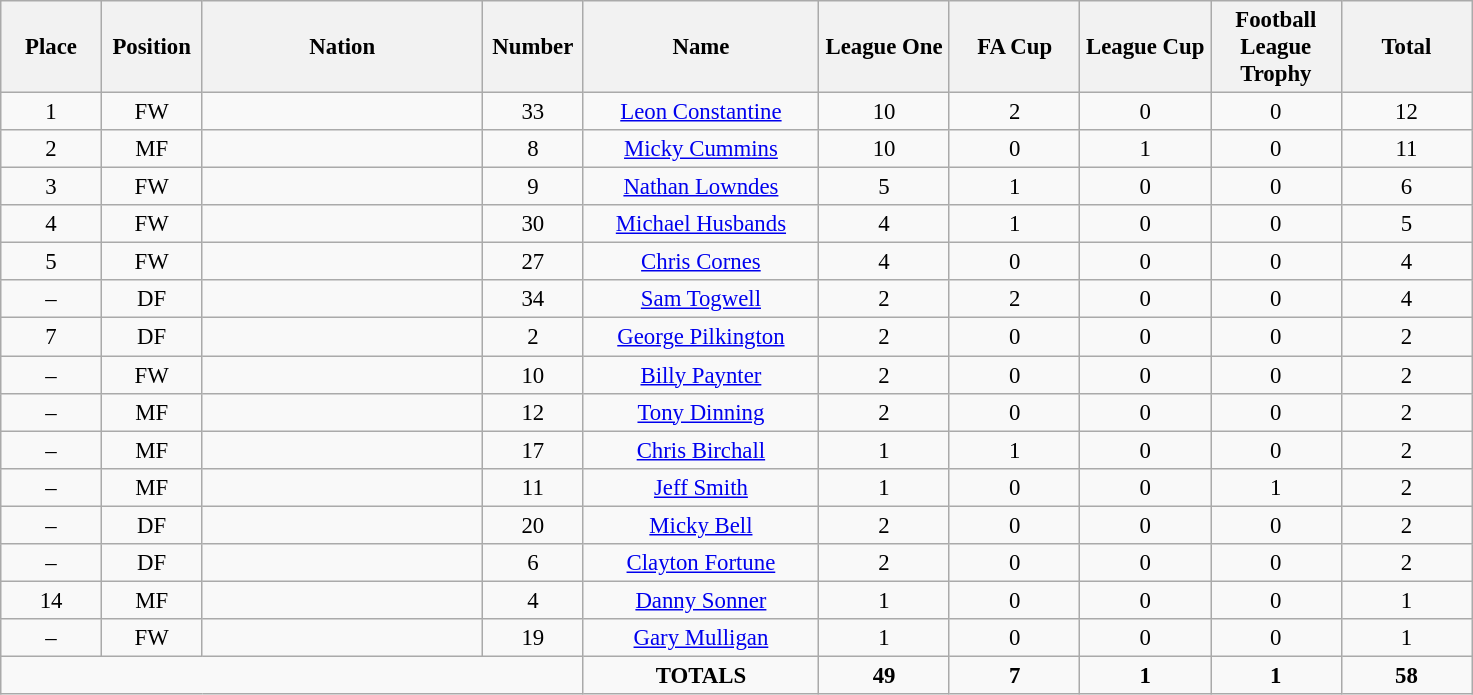<table class="wikitable" style="font-size: 95%; text-align: center;">
<tr>
<th width=60>Place</th>
<th width=60>Position</th>
<th width=180>Nation</th>
<th width=60>Number</th>
<th width=150>Name</th>
<th width=80>League One</th>
<th width=80>FA Cup</th>
<th width=80>League Cup</th>
<th width=80>Football League Trophy</th>
<th width=80>Total</th>
</tr>
<tr>
<td>1</td>
<td>FW</td>
<td></td>
<td>33</td>
<td><a href='#'>Leon Constantine</a></td>
<td>10</td>
<td>2</td>
<td>0</td>
<td>0</td>
<td>12</td>
</tr>
<tr>
<td>2</td>
<td>MF</td>
<td></td>
<td>8</td>
<td><a href='#'>Micky Cummins</a></td>
<td>10</td>
<td>0</td>
<td>1</td>
<td>0</td>
<td>11</td>
</tr>
<tr>
<td>3</td>
<td>FW</td>
<td></td>
<td>9</td>
<td><a href='#'>Nathan Lowndes</a></td>
<td>5</td>
<td>1</td>
<td>0</td>
<td>0</td>
<td>6</td>
</tr>
<tr>
<td>4</td>
<td>FW</td>
<td></td>
<td>30</td>
<td><a href='#'>Michael Husbands</a></td>
<td>4</td>
<td>1</td>
<td>0</td>
<td>0</td>
<td>5</td>
</tr>
<tr>
<td>5</td>
<td>FW</td>
<td></td>
<td>27</td>
<td><a href='#'>Chris Cornes</a></td>
<td>4</td>
<td>0</td>
<td>0</td>
<td>0</td>
<td>4</td>
</tr>
<tr>
<td>–</td>
<td>DF</td>
<td></td>
<td>34</td>
<td><a href='#'>Sam Togwell</a></td>
<td>2</td>
<td>2</td>
<td>0</td>
<td>0</td>
<td>4</td>
</tr>
<tr>
<td>7</td>
<td>DF</td>
<td></td>
<td>2</td>
<td><a href='#'>George Pilkington</a></td>
<td>2</td>
<td>0</td>
<td>0</td>
<td>0</td>
<td>2</td>
</tr>
<tr>
<td>–</td>
<td>FW</td>
<td></td>
<td>10</td>
<td><a href='#'>Billy Paynter</a></td>
<td>2</td>
<td>0</td>
<td>0</td>
<td>0</td>
<td>2</td>
</tr>
<tr>
<td>–</td>
<td>MF</td>
<td></td>
<td>12</td>
<td><a href='#'>Tony Dinning</a></td>
<td>2</td>
<td>0</td>
<td>0</td>
<td>0</td>
<td>2</td>
</tr>
<tr>
<td>–</td>
<td>MF</td>
<td></td>
<td>17</td>
<td><a href='#'>Chris Birchall</a></td>
<td>1</td>
<td>1</td>
<td>0</td>
<td>0</td>
<td>2</td>
</tr>
<tr>
<td>–</td>
<td>MF</td>
<td></td>
<td>11</td>
<td><a href='#'>Jeff Smith</a></td>
<td>1</td>
<td>0</td>
<td>0</td>
<td>1</td>
<td>2</td>
</tr>
<tr>
<td>–</td>
<td>DF</td>
<td></td>
<td>20</td>
<td><a href='#'>Micky Bell</a></td>
<td>2</td>
<td>0</td>
<td>0</td>
<td>0</td>
<td>2</td>
</tr>
<tr>
<td>–</td>
<td>DF</td>
<td></td>
<td>6</td>
<td><a href='#'>Clayton Fortune</a></td>
<td>2</td>
<td>0</td>
<td>0</td>
<td>0</td>
<td>2</td>
</tr>
<tr>
<td>14</td>
<td>MF</td>
<td></td>
<td>4</td>
<td><a href='#'>Danny Sonner</a></td>
<td>1</td>
<td>0</td>
<td>0</td>
<td>0</td>
<td>1</td>
</tr>
<tr>
<td>–</td>
<td>FW</td>
<td></td>
<td>19</td>
<td><a href='#'>Gary Mulligan</a></td>
<td>1</td>
<td>0</td>
<td>0</td>
<td>0</td>
<td>1</td>
</tr>
<tr>
<td colspan="4"></td>
<td><strong>TOTALS</strong></td>
<td><strong>49</strong></td>
<td><strong>7</strong></td>
<td><strong>1</strong></td>
<td><strong>1</strong></td>
<td><strong>58</strong></td>
</tr>
</table>
